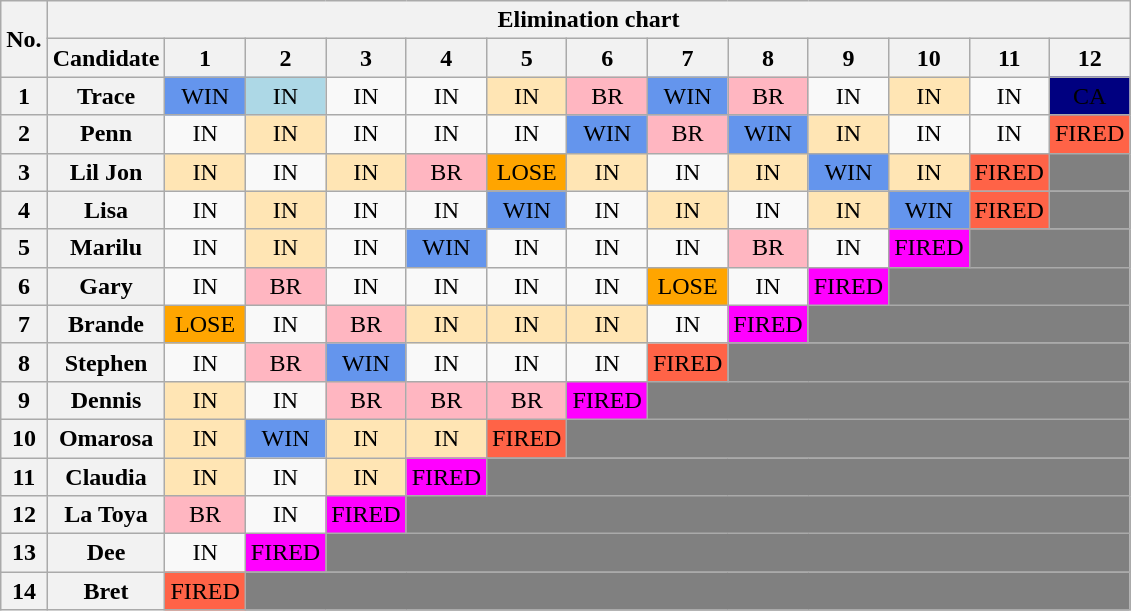<table class="wikitable" style="text-align:center;">
<tr>
<th rowspan=2>No.</th>
<th colspan="16">Elimination chart</th>
</tr>
<tr>
<th>Candidate</th>
<th>1</th>
<th>2</th>
<th>3</th>
<th>4</th>
<th>5</th>
<th>6</th>
<th>7</th>
<th>8</th>
<th>9</th>
<th>10</th>
<th>11</th>
<th>12</th>
</tr>
<tr>
<th>1</th>
<th>Trace</th>
<td style="background:cornflowerblue;">WIN</td>
<td style="background:lightblue;">IN</td>
<td>IN</td>
<td>IN</td>
<td style="background:#ffe5b4;">IN</td>
<td style="background:lightpink;">BR</td>
<td style="background:cornflowerblue;">WIN</td>
<td style="background:lightpink;">BR</td>
<td>IN</td>
<td style="background:#ffe5b4;">IN</td>
<td>IN</td>
<td style="background:navy;"><span> CA </span></td>
</tr>
<tr>
<th>2</th>
<th>Penn</th>
<td>IN</td>
<td style="background:#ffe5b4;">IN</td>
<td>IN</td>
<td>IN</td>
<td>IN</td>
<td style="background:cornflowerblue;">WIN</td>
<td style="background:lightpink;">BR</td>
<td style="background:cornflowerblue;">WIN</td>
<td style="background:#ffe5b4;">IN</td>
<td>IN</td>
<td>IN</td>
<td style="background:tomato;">FIRED</td>
</tr>
<tr>
<th>3</th>
<th>Lil Jon</th>
<td style="background:#ffe5b4;">IN</td>
<td>IN</td>
<td style="background:#ffe5b4;">IN</td>
<td style="background:lightpink;">BR</td>
<td style="background:orange;">LOSE</td>
<td style="background:#ffe5b4;">IN</td>
<td>IN</td>
<td style="background:#ffe5b4;">IN</td>
<td style="background:cornflowerblue;">WIN</td>
<td style="background:#ffe5b4;">IN</td>
<td style="background:tomato;">FIRED</td>
<td colspan="1" style="background:gray;"></td>
</tr>
<tr>
<th>4</th>
<th>Lisa</th>
<td>IN</td>
<td style="background:#ffe5b4;">IN</td>
<td>IN</td>
<td>IN</td>
<td style="background:cornflowerblue;">WIN</td>
<td>IN</td>
<td style="background:#ffe5b4;">IN</td>
<td>IN</td>
<td style="background:#ffe5b4;">IN</td>
<td style="background:cornflowerblue;">WIN</td>
<td style="background:tomato;">FIRED</td>
<td colspan="1" style="background:gray;"></td>
</tr>
<tr>
<th>5</th>
<th>Marilu</th>
<td>IN</td>
<td style="background:#ffe5b4;">IN</td>
<td>IN</td>
<td style="background:cornflowerblue;">WIN</td>
<td>IN</td>
<td>IN</td>
<td>IN</td>
<td style="background:lightpink;">BR</td>
<td>IN</td>
<td style="background:magenta;">FIRED</td>
<td colspan="2" style="background:gray;"></td>
</tr>
<tr>
<th>6</th>
<th>Gary</th>
<td>IN</td>
<td style="background:lightpink;">BR</td>
<td>IN</td>
<td>IN</td>
<td>IN</td>
<td>IN</td>
<td style="background:orange;">LOSE</td>
<td>IN</td>
<td style="background:magenta;">FIRED</td>
<td colspan="3" style="background:gray;"></td>
</tr>
<tr>
<th>7</th>
<th>Brande</th>
<td style="background:orange;">LOSE</td>
<td>IN</td>
<td style="background:lightpink;">BR</td>
<td style="background:#ffe5b4;">IN</td>
<td style="background:#ffe5b4;">IN</td>
<td style="background:#ffe5b4;">IN</td>
<td>IN</td>
<td style="background:magenta;">FIRED</td>
<td colspan="4" style="background:gray;"></td>
</tr>
<tr>
<th>8</th>
<th>Stephen</th>
<td>IN</td>
<td style="background:lightpink;">BR</td>
<td style="background:cornflowerblue;">WIN</td>
<td>IN</td>
<td>IN</td>
<td>IN</td>
<td style="background:tomato;">FIRED</td>
<td colspan="5" style="background:gray;"></td>
</tr>
<tr>
<th>9</th>
<th>Dennis</th>
<td style="background:#ffe5b4;">IN</td>
<td>IN</td>
<td style="background:lightpink;">BR</td>
<td style="background:lightpink;">BR</td>
<td style="background:lightpink;">BR</td>
<td style="background:magenta;">FIRED</td>
<td colspan="6" style="background:gray;"></td>
</tr>
<tr>
<th>10</th>
<th>Omarosa</th>
<td style="background:#ffe5b4;">IN</td>
<td style="background:cornflowerblue;">WIN</td>
<td style="background:#ffe5b4;">IN</td>
<td style="background:#ffe5b4;">IN</td>
<td style="background:tomato;">FIRED</td>
<td colspan="7" style="background:gray;"></td>
</tr>
<tr>
<th>11</th>
<th>Claudia</th>
<td style="background:#ffe5b4;">IN</td>
<td>IN</td>
<td style="background:#ffe5b4;">IN</td>
<td style="background:magenta;">FIRED</td>
<td colspan="8" style="background:gray;"></td>
</tr>
<tr>
<th>12</th>
<th>La Toya</th>
<td style="background:lightpink;">BR</td>
<td>IN</td>
<td style="background:magenta;">FIRED</td>
<td colspan="9" style="background:gray;"></td>
</tr>
<tr>
<th>13</th>
<th>Dee</th>
<td>IN</td>
<td style="background:magenta;">FIRED</td>
<td colspan="10" style="background:gray;"></td>
</tr>
<tr>
<th>14</th>
<th>Bret</th>
<td style="background:tomato;">FIRED</td>
<td colspan="11" style="background:gray;"></td>
</tr>
</table>
